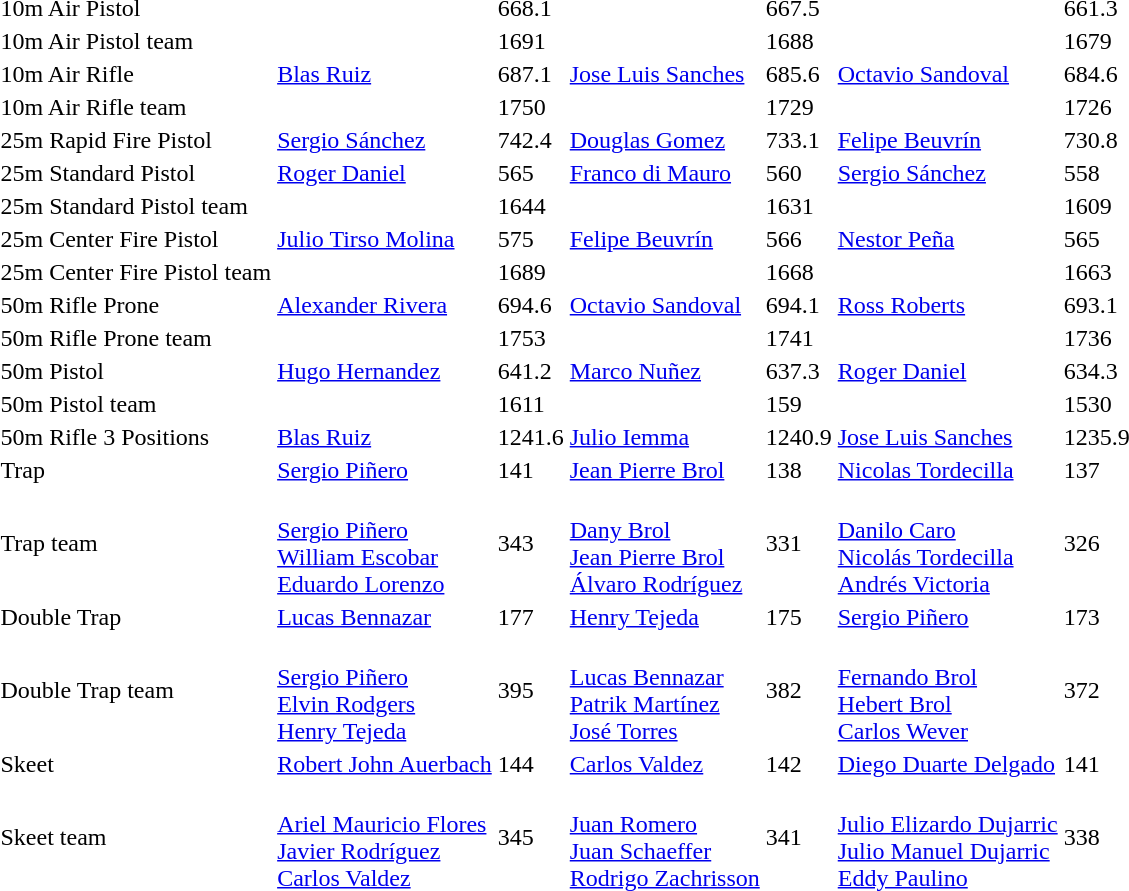<table>
<tr>
<td>10m Air Pistol</td>
<td></td>
<td>668.1</td>
<td></td>
<td>667.5</td>
<td></td>
<td>661.3</td>
</tr>
<tr>
<td>10m Air Pistol team</td>
<td></td>
<td>1691</td>
<td></td>
<td>1688</td>
<td></td>
<td>1679</td>
</tr>
<tr>
<td>10m Air Rifle</td>
<td><a href='#'>Blas Ruiz</a><br></td>
<td>687.1</td>
<td><a href='#'>Jose Luis Sanches</a><br></td>
<td>685.6</td>
<td><a href='#'>Octavio Sandoval</a><br></td>
<td>684.6</td>
</tr>
<tr>
<td>10m Air Rifle team</td>
<td></td>
<td>1750</td>
<td></td>
<td>1729</td>
<td></td>
<td>1726</td>
</tr>
<tr>
<td>25m Rapid Fire Pistol</td>
<td><a href='#'>Sergio Sánchez</a><br></td>
<td>742.4</td>
<td><a href='#'>Douglas Gomez</a><br></td>
<td>733.1</td>
<td><a href='#'>Felipe Beuvrín</a><br></td>
<td>730.8</td>
</tr>
<tr>
<td>25m Standard Pistol</td>
<td><a href='#'>Roger Daniel</a><br></td>
<td>565</td>
<td><a href='#'>Franco di Mauro</a><br></td>
<td>560</td>
<td><a href='#'>Sergio Sánchez</a><br></td>
<td>558</td>
</tr>
<tr>
<td>25m Standard Pistol team</td>
<td></td>
<td>1644</td>
<td></td>
<td>1631</td>
<td></td>
<td>1609</td>
</tr>
<tr>
<td>25m Center Fire Pistol</td>
<td><a href='#'>Julio Tirso Molina</a><br></td>
<td>575</td>
<td><a href='#'>Felipe Beuvrín</a><br></td>
<td>566</td>
<td><a href='#'>Nestor Peña</a><br></td>
<td>565</td>
</tr>
<tr>
<td>25m Center Fire Pistol team</td>
<td></td>
<td>1689</td>
<td></td>
<td>1668</td>
<td></td>
<td>1663</td>
</tr>
<tr>
<td>50m Rifle Prone</td>
<td><a href='#'>Alexander Rivera</a><br></td>
<td>694.6</td>
<td><a href='#'>Octavio Sandoval</a><br></td>
<td>694.1</td>
<td><a href='#'>Ross Roberts</a><br></td>
<td>693.1</td>
</tr>
<tr>
<td>50m Rifle Prone team</td>
<td></td>
<td>1753</td>
<td></td>
<td>1741</td>
<td></td>
<td>1736</td>
</tr>
<tr>
<td>50m Pistol</td>
<td><a href='#'>Hugo Hernandez</a><br></td>
<td>641.2</td>
<td><a href='#'>Marco Nuñez</a><br></td>
<td>637.3</td>
<td><a href='#'>Roger Daniel</a><br></td>
<td>634.3</td>
</tr>
<tr>
<td>50m Pistol team</td>
<td></td>
<td>1611</td>
<td></td>
<td>159</td>
<td></td>
<td>1530</td>
</tr>
<tr>
<td>50m Rifle 3 Positions</td>
<td><a href='#'>Blas Ruiz</a><br></td>
<td>1241.6</td>
<td><a href='#'>Julio Iemma</a><br></td>
<td>1240.9</td>
<td><a href='#'>Jose Luis Sanches</a><br></td>
<td>1235.9</td>
</tr>
<tr>
<td>Trap</td>
<td><a href='#'>Sergio Piñero</a><br></td>
<td>141</td>
<td><a href='#'>Jean Pierre Brol</a><br></td>
<td>138</td>
<td><a href='#'>Nicolas Tordecilla</a><br></td>
<td>137</td>
</tr>
<tr>
<td>Trap team</td>
<td> <br><a href='#'>Sergio Piñero</a><br><a href='#'>William Escobar</a><br><a href='#'>Eduardo Lorenzo</a></td>
<td>343</td>
<td> <br><a href='#'>Dany Brol</a><br><a href='#'>Jean Pierre Brol</a><br><a href='#'>Álvaro Rodríguez</a></td>
<td>331</td>
<td> <br><a href='#'>Danilo Caro</a><br><a href='#'>Nicolás Tordecilla</a><br><a href='#'>Andrés Victoria</a></td>
<td>326</td>
</tr>
<tr>
<td>Double Trap</td>
<td><a href='#'>Lucas Bennazar</a><br></td>
<td>177</td>
<td><a href='#'>Henry Tejeda</a><br></td>
<td>175</td>
<td><a href='#'>Sergio Piñero</a><br></td>
<td>173</td>
</tr>
<tr>
<td>Double Trap team</td>
<td> <br><a href='#'>Sergio Piñero</a><br><a href='#'>Elvin Rodgers</a><br><a href='#'>Henry Tejeda</a></td>
<td>395</td>
<td> <br><a href='#'>Lucas Bennazar</a><br><a href='#'>Patrik Martínez</a><br><a href='#'>José Torres</a></td>
<td>382</td>
<td> <br><a href='#'>Fernando Brol</a><br><a href='#'>Hebert Brol</a><br><a href='#'>Carlos Wever</a></td>
<td>372</td>
</tr>
<tr>
<td>Skeet</td>
<td><a href='#'>Robert John Auerbach</a><br></td>
<td>144</td>
<td><a href='#'>Carlos Valdez</a><br></td>
<td>142</td>
<td><a href='#'>Diego Duarte Delgado</a><br></td>
<td>141</td>
</tr>
<tr>
<td>Skeet team</td>
<td> <br><a href='#'>Ariel Mauricio Flores</a><br><a href='#'>Javier Rodríguez</a><br><a href='#'>Carlos Valdez</a></td>
<td>345</td>
<td> <br><a href='#'>Juan Romero</a><br><a href='#'>Juan Schaeffer</a><br><a href='#'>Rodrigo Zachrisson</a></td>
<td>341</td>
<td> <br><a href='#'>Julio Elizardo Dujarric</a><br><a href='#'>Julio Manuel Dujarric</a><br><a href='#'>Eddy Paulino</a></td>
<td>338</td>
</tr>
<tr>
</tr>
</table>
